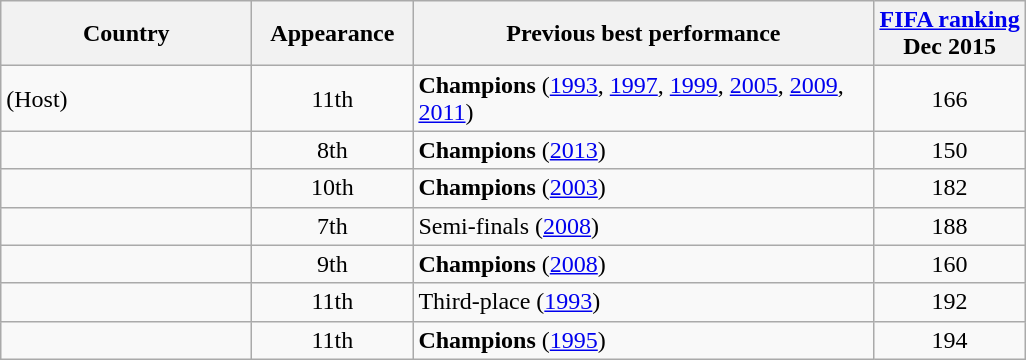<table class="wikitable sortable" style="text-align:left;">
<tr>
<th style="width:160px;">Country</th>
<th style="width:100px;">Appearance</th>
<th style="width:300px;">Previous best performance</th>
<th><a href='#'>FIFA ranking</a><br> Dec 2015</th>
</tr>
<tr>
<td> (Host)</td>
<td align=center>11th</td>
<td><strong>Champions</strong> (<a href='#'>1993</a>, <a href='#'>1997</a>, <a href='#'>1999</a>, <a href='#'>2005</a>, <a href='#'>2009</a>, <a href='#'>2011</a>)</td>
<td align=center>166</td>
</tr>
<tr>
<td></td>
<td align=center>8th</td>
<td><strong>Champions</strong> (<a href='#'>2013</a>)</td>
<td align=center>150</td>
</tr>
<tr>
<td></td>
<td align=center>10th</td>
<td><strong>Champions</strong> (<a href='#'>2003</a>)</td>
<td align=center>182</td>
</tr>
<tr>
<td></td>
<td align=center>7th</td>
<td>Semi-finals (<a href='#'>2008</a>)</td>
<td align=center>188</td>
</tr>
<tr>
<td></td>
<td align=center>9th</td>
<td><strong>Champions</strong> (<a href='#'>2008</a>)</td>
<td align=center>160</td>
</tr>
<tr>
<td></td>
<td align=center>11th</td>
<td>Third-place (<a href='#'>1993</a>)</td>
<td align=center>192</td>
</tr>
<tr>
<td></td>
<td align=center>11th</td>
<td><strong>Champions</strong> (<a href='#'>1995</a>)</td>
<td align=center>194</td>
</tr>
</table>
